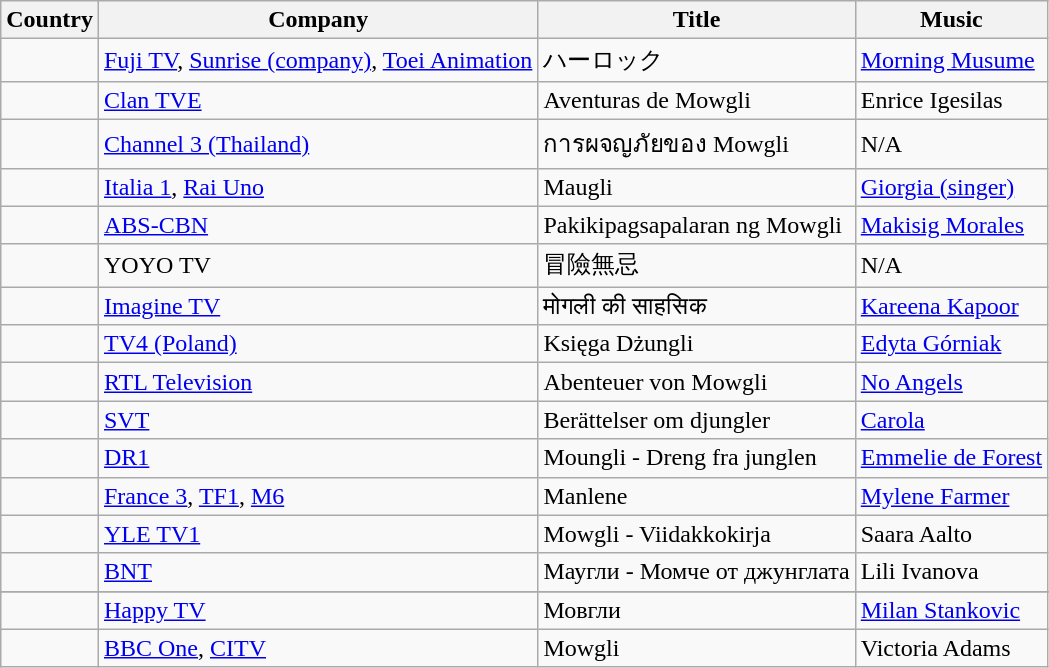<table class="wikitable">
<tr>
<th>Country</th>
<th>Company</th>
<th>Title</th>
<th>Music</th>
</tr>
<tr>
<td></td>
<td><a href='#'>Fuji TV</a>, <a href='#'>Sunrise (company)</a>, <a href='#'>Toei Animation</a></td>
<td>ハーロック</td>
<td><a href='#'>Morning Musume</a> </td>
</tr>
<tr>
<td></td>
<td><a href='#'>Clan TVE</a></td>
<td>Aventuras de Mowgli</td>
<td>Enrice Igesilas </td>
</tr>
<tr>
<td></td>
<td><a href='#'>Channel 3 (Thailand)</a></td>
<td>การผจญภัยของ Mowgli</td>
<td>N/A </td>
</tr>
<tr>
<td></td>
<td><a href='#'>Italia 1</a>, <a href='#'>Rai Uno</a></td>
<td>Maugli</td>
<td><a href='#'>Giorgia (singer)</a> </td>
</tr>
<tr>
<td></td>
<td><a href='#'>ABS-CBN</a></td>
<td>Pakikipagsapalaran ng Mowgli</td>
<td><a href='#'>Makisig Morales</a> </td>
</tr>
<tr>
<td></td>
<td>YOYO TV</td>
<td>冒險無忌</td>
<td>N/A </td>
</tr>
<tr>
<td></td>
<td><a href='#'>Imagine TV</a></td>
<td>मोगली की साहसिक</td>
<td><a href='#'>Kareena Kapoor</a> </td>
</tr>
<tr>
<td></td>
<td><a href='#'>TV4 (Poland)</a></td>
<td>Księga Dżungli</td>
<td><a href='#'>Edyta Górniak</a> </td>
</tr>
<tr>
<td></td>
<td><a href='#'>RTL Television</a></td>
<td>Abenteuer von Mowgli</td>
<td><a href='#'>No Angels</a> </td>
</tr>
<tr>
<td></td>
<td><a href='#'>SVT</a></td>
<td>Berättelser om djungler</td>
<td><a href='#'>Carola</a> </td>
</tr>
<tr>
<td></td>
<td><a href='#'>DR1</a></td>
<td>Moungli - Dreng fra junglen</td>
<td><a href='#'>Emmelie de Forest</a> </td>
</tr>
<tr>
<td></td>
<td><a href='#'>France 3</a>, <a href='#'>TF1</a>, <a href='#'>M6</a></td>
<td>Manlene</td>
<td><a href='#'>Mylene Farmer</a> </td>
</tr>
<tr>
<td></td>
<td><a href='#'>YLE TV1</a></td>
<td>Mowgli - Viidakkokirja</td>
<td>Saara Aalto </td>
</tr>
<tr>
<td></td>
<td><a href='#'>BNT</a></td>
<td>Маугли - Момче от джунглата</td>
<td>Lili Ivanova </td>
</tr>
<tr>
</tr>
<tr>
<td></td>
<td><a href='#'>Happy TV</a></td>
<td>Мовгли</td>
<td><a href='#'>Milan Stankovic</a> </td>
</tr>
<tr>
<td></td>
<td><a href='#'>BBC One</a>, <a href='#'>CITV</a></td>
<td>Mowgli</td>
<td>Victoria Adams </td>
</tr>
</table>
